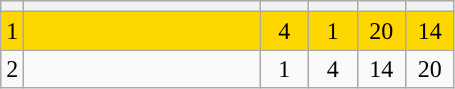<table class="wikitable" style="text-align: center;">
<tr>
<th></th>
<th width=150></th>
<th width=25></th>
<th width=25></th>
<th width=25></th>
<th width=25></th>
</tr>
<tr style="background:gold;">
<td>1</td>
<td align=left></td>
<td>4</td>
<td>1</td>
<td>20</td>
<td>14</td>
</tr>
<tr>
<td>2</td>
<td align=left></td>
<td>1</td>
<td>4</td>
<td>14</td>
<td>20</td>
</tr>
</table>
